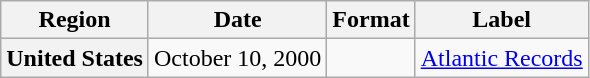<table class="wikitable plainrowheaders">
<tr>
<th scope="col">Region</th>
<th scope="col">Date</th>
<th scope="col">Format</th>
<th scope="col">Label</th>
</tr>
<tr>
<th scope="row">United States</th>
<td>October 10, 2000</td>
<td></td>
<td><a href='#'>Atlantic Records</a></td>
</tr>
</table>
